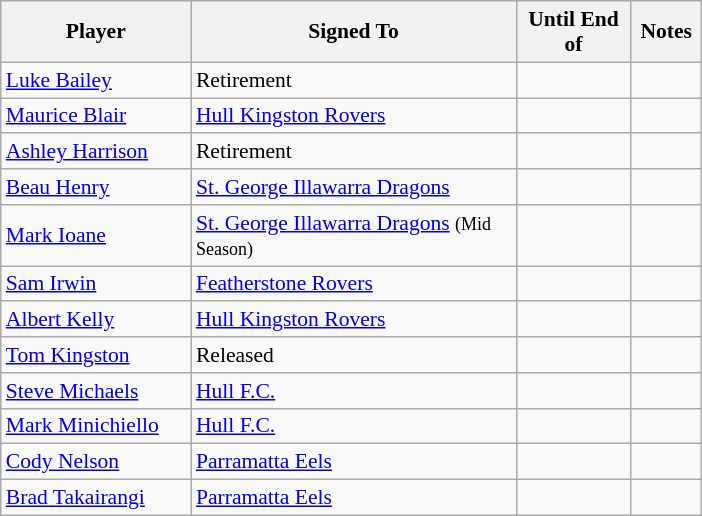<table class="wikitable" style="font-size:90%">
<tr bgcolor="#efefef">
<th width="120">Player</th>
<th width="210">Signed To</th>
<th width="70">Until End of</th>
<th width="40">Notes</th>
</tr>
<tr>
<td><a href='#'>Luke Bailey</a></td>
<td>Retirement</td>
<td></td>
<td></td>
</tr>
<tr>
<td><a href='#'>Maurice Blair</a></td>
<td> <a href='#'>Hull Kingston Rovers</a></td>
<td></td>
<td></td>
</tr>
<tr>
<td><a href='#'>Ashley Harrison</a></td>
<td>Retirement</td>
<td></td>
<td></td>
</tr>
<tr>
<td><a href='#'>Beau Henry</a></td>
<td> <a href='#'>St. George Illawarra Dragons</a></td>
<td></td>
<td></td>
</tr>
<tr>
<td><a href='#'>Mark Ioane</a></td>
<td> <a href='#'>St. George Illawarra Dragons</a> <small>(Mid Season)</small></td>
<td></td>
<td></td>
</tr>
<tr>
<td><a href='#'>Sam Irwin</a></td>
<td> <a href='#'>Featherstone Rovers</a></td>
<td></td>
<td></td>
</tr>
<tr>
<td><a href='#'>Albert Kelly</a></td>
<td> <a href='#'>Hull Kingston Rovers</a></td>
<td></td>
<td></td>
</tr>
<tr>
<td><a href='#'>Tom Kingston</a></td>
<td>Released</td>
<td></td>
<td></td>
</tr>
<tr>
<td><a href='#'>Steve Michaels</a></td>
<td> <a href='#'>Hull F.C.</a></td>
<td></td>
<td></td>
</tr>
<tr>
<td><a href='#'>Mark Minichiello</a></td>
<td> <a href='#'>Hull F.C.</a></td>
<td></td>
<td></td>
</tr>
<tr>
<td><a href='#'>Cody Nelson</a></td>
<td> <a href='#'>Parramatta Eels</a></td>
<td></td>
<td></td>
</tr>
<tr>
<td><a href='#'>Brad Takairangi</a></td>
<td> <a href='#'>Parramatta Eels</a></td>
<td></td>
<td></td>
</tr>
</table>
